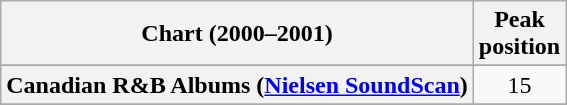<table class="wikitable sortable plainrowheaders">
<tr>
<th scope="col">Chart (2000–2001)</th>
<th scope="col">Peak<br>position</th>
</tr>
<tr>
</tr>
<tr>
<th scope="row">Canadian R&B Albums (<a href='#'>Nielsen SoundScan</a>)</th>
<td style="text-align:center;">15</td>
</tr>
<tr>
</tr>
<tr>
</tr>
<tr>
</tr>
<tr>
</tr>
<tr>
</tr>
<tr>
</tr>
<tr>
</tr>
<tr>
</tr>
</table>
